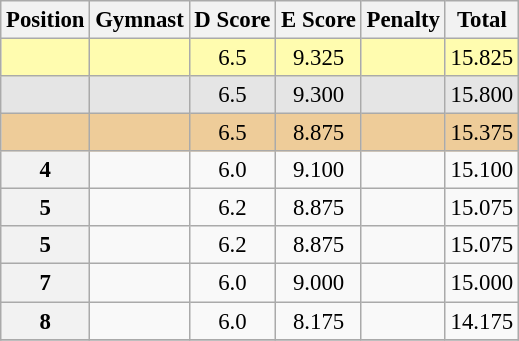<table class="wikitable sortable" style="text-align:center; font-size:95%">
<tr>
<th>Position</th>
<th>Gymnast</th>
<th>D Score</th>
<th>E Score</th>
<th>Penalty</th>
<th>Total</th>
</tr>
<tr bgcolor=fffcaf>
<td></td>
<td align=left></td>
<td>6.5</td>
<td>9.325</td>
<td></td>
<td>15.825</td>
</tr>
<tr bgcolor=e5e5e5>
<td></td>
<td align=left></td>
<td>6.5</td>
<td>9.300</td>
<td></td>
<td>15.800</td>
</tr>
<tr bgcolor=eecc99>
<td></td>
<td align=left></td>
<td>6.5</td>
<td>8.875</td>
<td></td>
<td>15.375</td>
</tr>
<tr>
<th><strong>4</strong></th>
<td align=left></td>
<td>6.0</td>
<td>9.100</td>
<td></td>
<td>15.100</td>
</tr>
<tr>
<th><strong>5</strong></th>
<td align=left></td>
<td>6.2</td>
<td>8.875</td>
<td></td>
<td>15.075</td>
</tr>
<tr>
<th><strong>5</strong></th>
<td align=left></td>
<td>6.2</td>
<td>8.875</td>
<td></td>
<td>15.075</td>
</tr>
<tr>
<th><strong>7</strong></th>
<td align=left></td>
<td>6.0</td>
<td>9.000</td>
<td></td>
<td>15.000</td>
</tr>
<tr>
<th><strong>8</strong></th>
<td align=left></td>
<td>6.0</td>
<td>8.175</td>
<td></td>
<td>14.175</td>
</tr>
<tr>
</tr>
</table>
